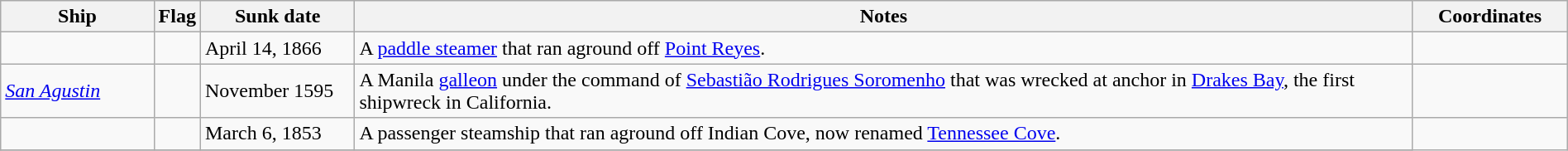<table class=wikitable | style = "width:100%">
<tr>
<th style="width:10%">Ship</th>
<th>Flag</th>
<th style="width:10%">Sunk date</th>
<th style="width:70%">Notes</th>
<th style="width:10%">Coordinates</th>
</tr>
<tr>
<td></td>
<td></td>
<td>April 14, 1866</td>
<td>A <a href='#'>paddle steamer</a> that ran aground off <a href='#'>Point Reyes</a>.</td>
<td></td>
</tr>
<tr>
<td><em><a href='#'>San Agustin</a></em></td>
<td></td>
<td>November 1595</td>
<td>A Manila <a href='#'>galleon</a> under the command of <a href='#'>Sebastião Rodrigues Soromenho</a> that was wrecked at anchor in <a href='#'>Drakes Bay</a>, the first shipwreck in California.</td>
<td></td>
</tr>
<tr>
<td></td>
<td></td>
<td>March 6, 1853</td>
<td>A passenger steamship that ran aground off Indian Cove, now renamed <a href='#'>Tennessee Cove</a>.</td>
</tr>
<tr>
</tr>
</table>
